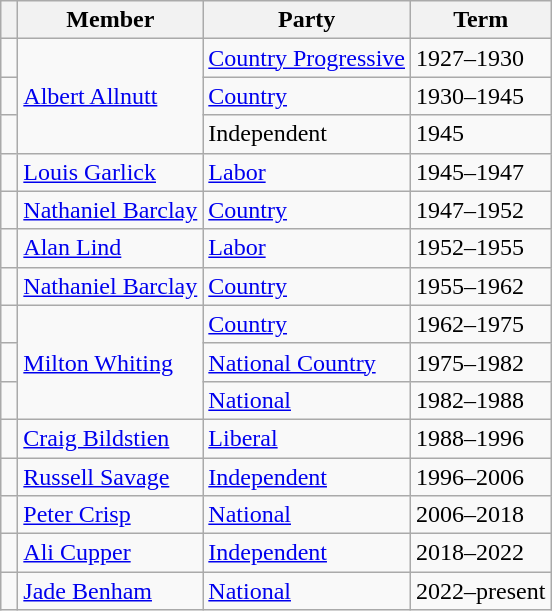<table class="wikitable">
<tr>
<th></th>
<th>Member</th>
<th>Party</th>
<th>Term</th>
</tr>
<tr>
<td> </td>
<td rowspan=3><a href='#'>Albert Allnutt</a></td>
<td><a href='#'>Country Progressive</a></td>
<td>1927–1930</td>
</tr>
<tr>
<td> </td>
<td><a href='#'>Country</a></td>
<td>1930–1945</td>
</tr>
<tr>
<td> </td>
<td>Independent</td>
<td>1945</td>
</tr>
<tr>
<td> </td>
<td><a href='#'>Louis Garlick</a></td>
<td><a href='#'>Labor</a></td>
<td>1945–1947</td>
</tr>
<tr>
<td> </td>
<td><a href='#'>Nathaniel Barclay</a></td>
<td><a href='#'>Country</a></td>
<td>1947–1952</td>
</tr>
<tr>
<td> </td>
<td><a href='#'>Alan Lind</a></td>
<td><a href='#'>Labor</a></td>
<td>1952–1955</td>
</tr>
<tr>
<td> </td>
<td><a href='#'>Nathaniel Barclay</a></td>
<td><a href='#'>Country</a></td>
<td>1955–1962</td>
</tr>
<tr>
<td> </td>
<td rowspan="3"><a href='#'>Milton Whiting</a></td>
<td><a href='#'>Country</a></td>
<td>1962–1975</td>
</tr>
<tr>
<td> </td>
<td><a href='#'>National Country</a></td>
<td>1975–1982</td>
</tr>
<tr>
<td> </td>
<td><a href='#'>National</a></td>
<td>1982–1988</td>
</tr>
<tr>
<td> </td>
<td><a href='#'>Craig Bildstien</a></td>
<td><a href='#'>Liberal</a></td>
<td>1988–1996</td>
</tr>
<tr>
<td> </td>
<td><a href='#'>Russell Savage</a></td>
<td><a href='#'>Independent</a></td>
<td>1996–2006</td>
</tr>
<tr>
<td> </td>
<td><a href='#'>Peter Crisp</a></td>
<td><a href='#'>National</a></td>
<td>2006–2018</td>
</tr>
<tr>
<td> </td>
<td><a href='#'>Ali Cupper</a></td>
<td><a href='#'>Independent</a></td>
<td>2018–2022</td>
</tr>
<tr>
<td> </td>
<td><a href='#'>Jade Benham</a></td>
<td><a href='#'>National</a></td>
<td>2022–present</td>
</tr>
</table>
